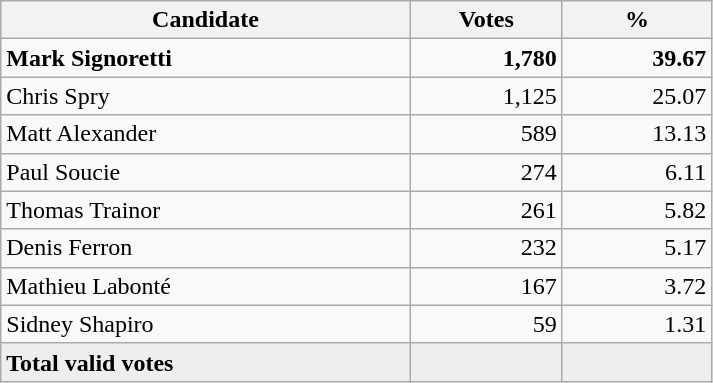<table style="width:475px;" class="wikitable">
<tr>
<th align="center">Candidate</th>
<th align="center">Votes</th>
<th align="center">%</th>
</tr>
<tr>
<td align="left"><strong>Mark Signoretti</strong></td>
<td align="right"><strong>1,780</strong></td>
<td align="right"><strong>39.67</strong></td>
</tr>
<tr>
<td align="left">Chris Spry</td>
<td align="right">1,125</td>
<td align="right">25.07</td>
</tr>
<tr>
<td align="left">Matt Alexander</td>
<td align="right">589</td>
<td align="right">13.13</td>
</tr>
<tr>
<td align="left">Paul Soucie</td>
<td align="right">274</td>
<td align="right">6.11</td>
</tr>
<tr>
<td align="left">Thomas Trainor</td>
<td align="right">261</td>
<td align="right">5.82</td>
</tr>
<tr>
<td align="left">Denis Ferron</td>
<td align="right">232</td>
<td align="right">5.17</td>
</tr>
<tr>
<td align="left">Mathieu Labonté</td>
<td align="right">167</td>
<td align="right">3.72</td>
</tr>
<tr>
<td align="left">Sidney Shapiro</td>
<td align="right">59</td>
<td align="right">1.31</td>
</tr>
<tr bgcolor="#EEEEEE">
<td align="left"><strong>Total valid votes</strong></td>
<td align="right"></td>
<td align="right"></td>
</tr>
</table>
